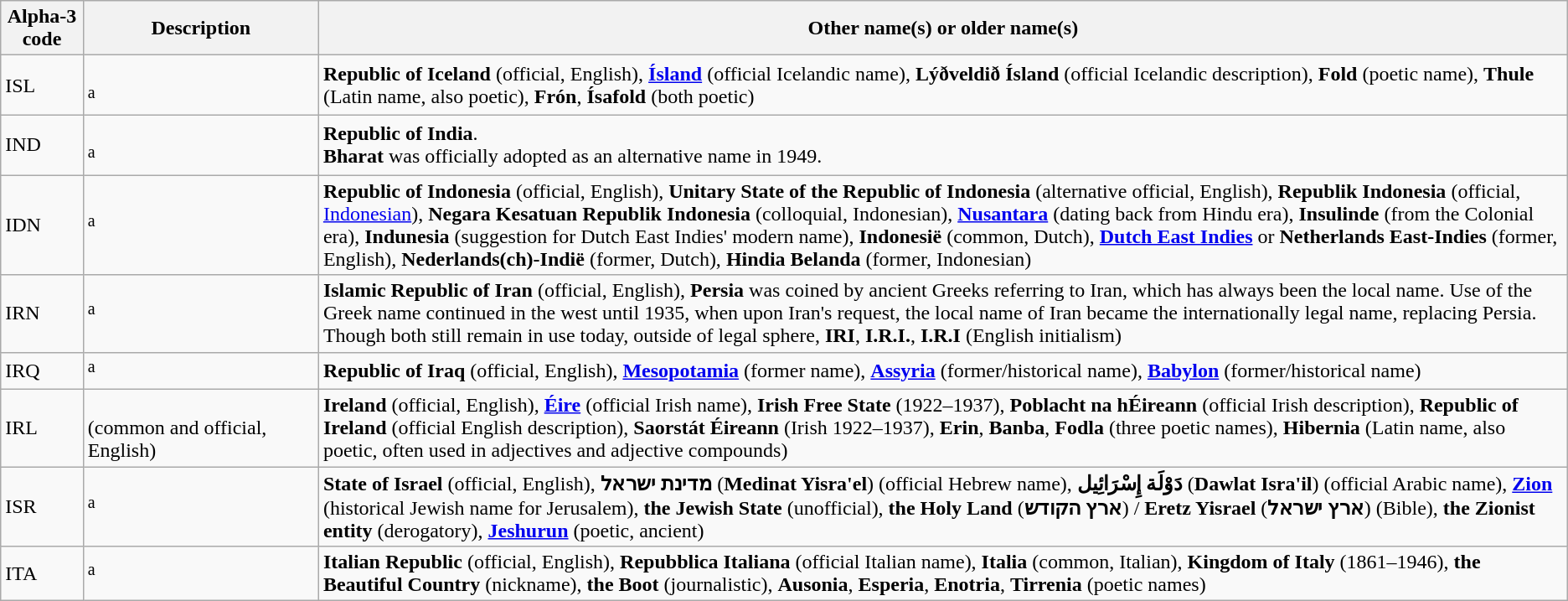<table class="wikitable">
<tr>
<th>Alpha-3 code</th>
<th width=180px>Description</th>
<th>Other name(s) or older name(s)</th>
</tr>
<tr>
<td>ISL</td>
<td> <br>  <sup>a</sup></td>
<td><strong>Republic of Iceland</strong> (official, English), <strong><a href='#'>Ísland</a></strong> (official Icelandic name), <strong>Lýðveldið Ísland</strong> (official Icelandic description), <strong>Fold</strong> (poetic name), <strong>Thule</strong> (Latin name, also poetic), <strong>Frón</strong>, <strong>Ísafold</strong> (both poetic)</td>
</tr>
<tr>
<td>IND</td>
<td> <br>  <sup>a</sup></td>
<td><strong>Republic of India</strong>. <br> <strong>Bharat</strong> was officially adopted as an alternative name in 1949.</td>
</tr>
<tr>
<td>IDN</td>
<td>  <sup>a</sup> <br></td>
<td><strong>Republic of Indonesia</strong> (official, English), <strong>Unitary State of the Republic of Indonesia</strong> (alternative official, English), <strong>Republik Indonesia</strong> (official, <a href='#'>Indonesian</a>), <strong>Negara Kesatuan Republik Indonesia</strong> (colloquial, Indonesian), <strong><a href='#'>Nusantara</a></strong> (dating back from Hindu era), <strong>Insulinde</strong> (from the Colonial era), <strong>Indunesia</strong> (suggestion for Dutch East Indies' modern name), <strong>Indonesië</strong> (common, Dutch), <strong><a href='#'>Dutch East Indies</a></strong> or <strong>Netherlands East-Indies</strong> (former, English), <strong>Nederlands(ch)-Indië</strong> (former, Dutch), <strong>Hindia Belanda</strong> (former, Indonesian)</td>
</tr>
<tr>
<td>IRN</td>
<td>  <sup>a</sup><br></td>
<td><strong>Islamic Republic of Iran</strong> (official, English), <strong>Persia</strong> was coined by ancient Greeks referring to Iran, which has always been the local name. Use of the Greek name continued in the west until 1935, when upon Iran's request, the local name of Iran became the internationally legal name, replacing Persia. Though both still remain in use today, outside of legal sphere, <strong>IRI</strong>, <strong>I.R.I.</strong>, <strong>I.R.I</strong> (English initialism)</td>
</tr>
<tr>
<td>IRQ</td>
<td>  <sup>a</sup> <br></td>
<td><strong>Republic of Iraq</strong> (official, English), <strong><a href='#'>Mesopotamia</a></strong> (former name), <strong><a href='#'>Assyria</a></strong> (former/historical name), <strong><a href='#'>Babylon</a></strong> (former/historical name)</td>
</tr>
<tr>
<td>IRL</td>
<td> <br>(common and official, English)</td>
<td><strong>Ireland</strong> (official, English), <strong><a href='#'>Éire</a></strong> (official Irish name), <strong>Irish Free State</strong> (1922–1937), <strong>Poblacht na hÉireann</strong> (official Irish description), <strong>Republic of Ireland</strong> (official English description), <strong>Saorstát Éireann</strong> (Irish 1922–1937), <strong>Erin</strong>, <strong>Banba</strong>, <strong>Fodla</strong> (three poetic names), <strong>Hibernia</strong> (Latin name, also poetic, often used in adjectives and adjective compounds)</td>
</tr>
<tr>
<td>ISR</td>
<td>  <sup>a</sup><br></td>
<td><strong>State of Israel</strong> (official, English), <strong>מדינת ישראל</strong> (<strong>Medinat Yisra'el</strong>) (official Hebrew name), <strong>دَوْلَة إِسْرَائِيل</strong> (<strong>Dawlat Isra'il</strong>) (official Arabic name), <strong><a href='#'>Zion</a></strong> (historical Jewish name for Jerusalem), <strong>the Jewish State</strong> (unofficial), <strong>the Holy Land</strong> (<strong>ארץ הקודש</strong>) / <strong>Eretz Yisrael</strong> (<strong>ארץ ישראל</strong>) (Bible), <strong>the Zionist entity</strong> (derogatory), <strong><a href='#'>Jeshurun</a></strong> (poetic, ancient)</td>
</tr>
<tr>
<td>ITA</td>
<td>  <sup>a</sup><br></td>
<td><strong>Italian Republic</strong> (official, English), <strong>Repubblica Italiana</strong> (official Italian name), <strong>Italia</strong> (common, Italian), <strong>Kingdom of Italy</strong> (1861–1946), <strong>the Beautiful Country</strong> (nickname), <strong>the Boot</strong> (journalistic), <strong>Ausonia</strong>, <strong>Esperia</strong>, <strong>Enotria</strong>, <strong>Tirrenia</strong> (poetic names)</td>
</tr>
</table>
